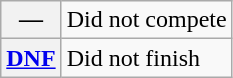<table class="wikitable">
<tr>
<th scope="row">—</th>
<td>Did not compete</td>
</tr>
<tr>
<th scope="row"><a href='#'>DNF</a></th>
<td>Did not finish</td>
</tr>
</table>
